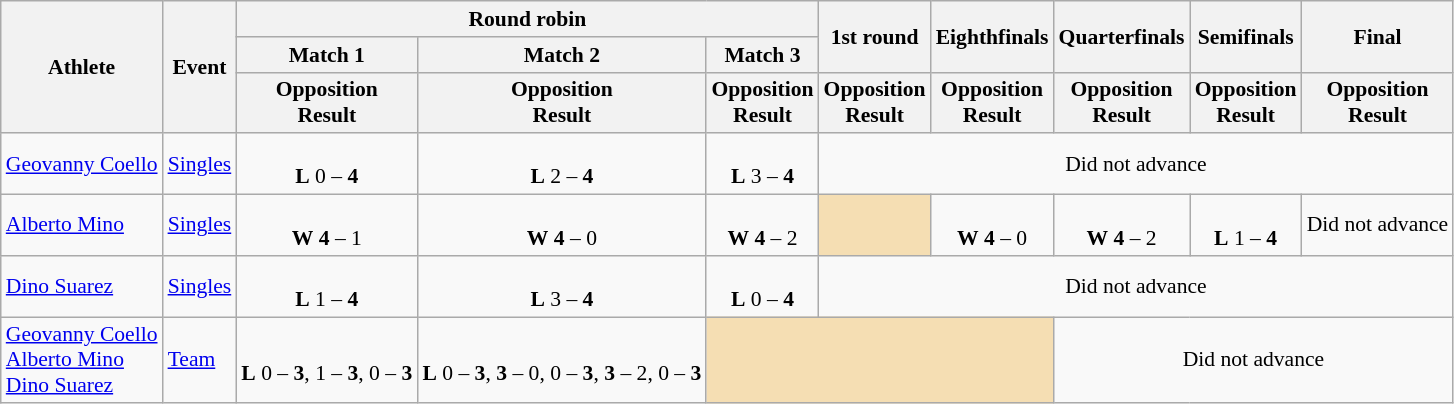<table class="wikitable" border="1" style="font-size:90%">
<tr>
<th rowspan=3>Athlete</th>
<th rowspan=3>Event</th>
<th colspan=3>Round robin</th>
<th rowspan=2>1st round</th>
<th rowspan=2>Eighthfinals</th>
<th rowspan=2>Quarterfinals</th>
<th rowspan=2>Semifinals</th>
<th rowspan=2>Final</th>
</tr>
<tr>
<th>Match 1</th>
<th>Match 2</th>
<th>Match 3</th>
</tr>
<tr>
<th>Opposition<br>Result</th>
<th>Opposition<br>Result</th>
<th>Opposition<br>Result</th>
<th>Opposition<br>Result</th>
<th>Opposition<br>Result</th>
<th>Opposition<br>Result</th>
<th>Opposition<br>Result</th>
<th>Opposition<br>Result</th>
</tr>
<tr>
<td><a href='#'>Geovanny Coello</a></td>
<td><a href='#'>Singles</a></td>
<td align=center><br><strong>L</strong> 0 – <strong>4</strong></td>
<td align=center><br><strong>L</strong> 2 – <strong>4</strong></td>
<td align=center><br><strong>L</strong> 3 – <strong>4</strong></td>
<td align="center" colspan="7">Did not advance</td>
</tr>
<tr>
<td><a href='#'>Alberto Mino</a></td>
<td><a href='#'>Singles</a></td>
<td align=center><br><strong>W</strong> <strong>4</strong> – 1</td>
<td align=center><br><strong>W</strong> <strong>4</strong> – 0</td>
<td align=center><br><strong>W</strong> <strong>4</strong> – 2</td>
<td align=center bgcolor=wheat></td>
<td align=center><br><strong>W</strong> <strong>4</strong> – 0</td>
<td align=center><br><strong>W</strong> <strong>4</strong> – 2</td>
<td align=center><br><strong>L</strong> 1 – <strong>4</strong><br></td>
<td align="center" colspan="7">Did not advance</td>
</tr>
<tr>
<td><a href='#'>Dino Suarez</a></td>
<td><a href='#'>Singles</a></td>
<td align=center><br><strong>L</strong> 1 – <strong>4</strong></td>
<td align=center><br><strong>L</strong> 3 – <strong>4</strong></td>
<td align=center><br><strong>L</strong> 0 – <strong>4</strong></td>
<td align="center" colspan="7">Did not advance</td>
</tr>
<tr>
<td><a href='#'>Geovanny Coello</a><br><a href='#'>Alberto Mino</a><br><a href='#'>Dino Suarez</a></td>
<td><a href='#'>Team</a></td>
<td align=center><br><strong>L</strong> 0 – <strong>3</strong>, 1 – <strong>3</strong>, 0 – <strong>3</strong></td>
<td align=center><br><strong>L</strong> 0 – <strong>3</strong>, <strong>3</strong> – 0, 0 – <strong>3</strong>, <strong>3</strong> – 2, 0 – <strong>3</strong></td>
<td align=center bgcolor=wheat colspan=3></td>
<td align="center" colspan="7">Did not advance</td>
</tr>
</table>
